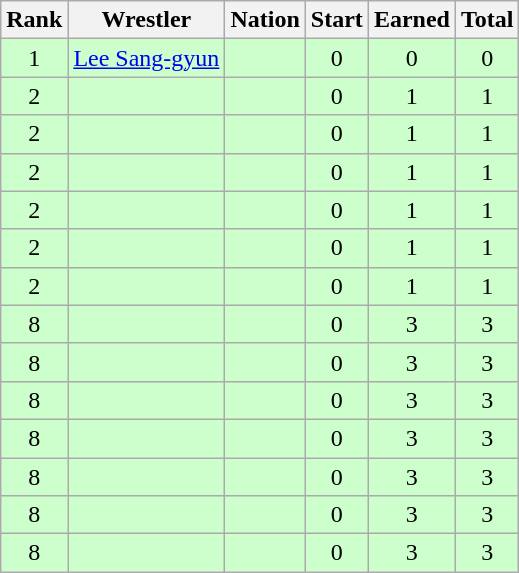<table class="wikitable sortable" style="text-align:center;">
<tr>
<th>Rank</th>
<th>Wrestler</th>
<th>Nation</th>
<th>Start</th>
<th>Earned</th>
<th>Total</th>
</tr>
<tr style="background:#cfc;">
<td>1</td>
<td align=left><a href='#'>Lee Sang-gyun</a></td>
<td align=left></td>
<td>0</td>
<td>0</td>
<td>0</td>
</tr>
<tr style="background:#cfc;">
<td>2</td>
<td align=left></td>
<td align=left></td>
<td>0</td>
<td>1</td>
<td>1</td>
</tr>
<tr style="background:#cfc;">
<td>2</td>
<td align=left></td>
<td align=left></td>
<td>0</td>
<td>1</td>
<td>1</td>
</tr>
<tr style="background:#cfc;">
<td>2</td>
<td align=left></td>
<td align=left></td>
<td>0</td>
<td>1</td>
<td>1</td>
</tr>
<tr style="background:#cfc;">
<td>2</td>
<td align=left></td>
<td align=left></td>
<td>0</td>
<td>1</td>
<td>1</td>
</tr>
<tr style="background:#cfc;">
<td>2</td>
<td align=left></td>
<td align=left></td>
<td>0</td>
<td>1</td>
<td>1</td>
</tr>
<tr style="background:#cfc;">
<td>2</td>
<td align=left></td>
<td align=left></td>
<td>0</td>
<td>1</td>
<td>1</td>
</tr>
<tr style="background:#cfc;">
<td>8</td>
<td align=left></td>
<td align=left></td>
<td>0</td>
<td>3</td>
<td>3</td>
</tr>
<tr style="background:#cfc;">
<td>8</td>
<td align=left></td>
<td align=left></td>
<td>0</td>
<td>3</td>
<td>3</td>
</tr>
<tr style="background:#cfc;">
<td>8</td>
<td align=left></td>
<td align=left></td>
<td>0</td>
<td>3</td>
<td>3</td>
</tr>
<tr style="background:#cfc;">
<td>8</td>
<td align=left></td>
<td align=left></td>
<td>0</td>
<td>3</td>
<td>3</td>
</tr>
<tr style="background:#cfc;">
<td>8</td>
<td align=left></td>
<td align=left></td>
<td>0</td>
<td>3</td>
<td>3</td>
</tr>
<tr style="background:#cfc;">
<td>8</td>
<td align=left></td>
<td align=left></td>
<td>0</td>
<td>3</td>
<td>3</td>
</tr>
<tr style="background:#cfc;">
<td>8</td>
<td align=left></td>
<td align=left></td>
<td>0</td>
<td>3</td>
<td>3</td>
</tr>
</table>
